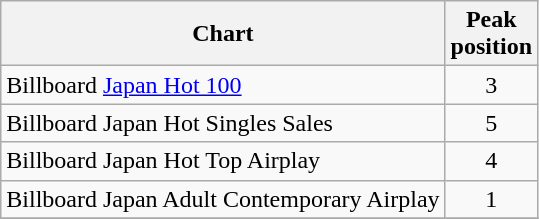<table class="wikitable sortable">
<tr>
<th>Chart</th>
<th>Peak<br>position</th>
</tr>
<tr>
<td>Billboard <a href='#'>Japan Hot 100</a></td>
<td align="center">3</td>
</tr>
<tr>
<td>Billboard Japan Hot Singles Sales</td>
<td align="center">5</td>
</tr>
<tr>
<td>Billboard Japan Hot Top Airplay</td>
<td align="center">4</td>
</tr>
<tr>
<td>Billboard Japan Adult Contemporary Airplay</td>
<td align="center">1</td>
</tr>
<tr>
</tr>
</table>
